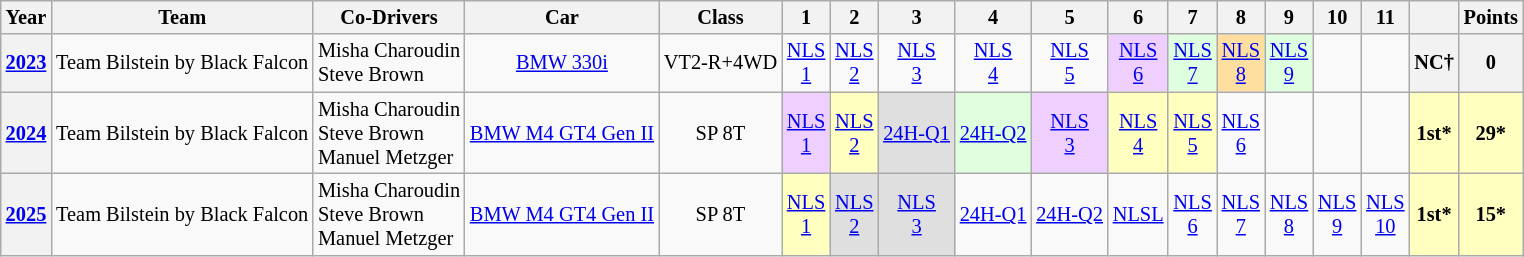<table class="wikitable" style="text-align:center; font-size:85%;">
<tr>
<th>Year</th>
<th>Team</th>
<th>Co-Drivers</th>
<th>Car</th>
<th>Class</th>
<th>1</th>
<th>2</th>
<th>3</th>
<th>4</th>
<th>5</th>
<th>6</th>
<th>7</th>
<th>8</th>
<th>9</th>
<th>10</th>
<th>11</th>
<th></th>
<th>Points</th>
</tr>
<tr>
<th><a href='#'>2023</a></th>
<td style="text-align:left;"> Team Bilstein by Black Falcon</td>
<td style="text-align:left;"> Misha Charoudin<br> Steve Brown</td>
<td><a href='#'>BMW 330i</a></td>
<td>VT2-R+4WD</td>
<td><a href='#'>NLS<br>1</a></td>
<td><a href='#'>NLS<br>2</a></td>
<td><a href='#'>NLS<br>3</a></td>
<td><a href='#'>NLS<br>4</a></td>
<td><a href='#'>NLS<br>5</a></td>
<td style="background:#EFCFFF;"><a href='#'>NLS<br>6</a><br></td>
<td style="background:#DFFFDF;"><a href='#'>NLS<br>7</a><br></td>
<td style="background:#FFDF9F;"><a href='#'>NLS<br>8</a><br></td>
<td style="background:#DFFFDF;"><a href='#'>NLS<br>9</a><br></td>
<td></td>
<td></td>
<th>NC†</th>
<th>0</th>
</tr>
<tr>
<th><a href='#'>2024</a></th>
<td style="text-align:left;"> Team Bilstein by Black Falcon</td>
<td style="text-align:left;"> Misha Charoudin<br> Steve Brown<br> Manuel Metzger</td>
<td><a href='#'>BMW M4 GT4 Gen II</a></td>
<td>SP 8T</td>
<td style="background:#EFCFFF;"><a href='#'>NLS<br>1</a><br></td>
<td style="background:#FFFFBF;"><a href='#'>NLS<br>2</a><br></td>
<td style="background:#DFDFDF;"><a href='#'>24H-Q1</a><br></td>
<td style="background:#DFFFDF;"><a href='#'>24H-Q2</a><br></td>
<td style="background:#EFCFFF;"><a href='#'>NLS<br>3</a><br></td>
<td style="background:#FFFFBF;"><a href='#'>NLS<br>4</a><br></td>
<td style="background:#FFFFBF;"><a href='#'>NLS<br>5</a><br></td>
<td><a href='#'>NLS<br>6</a></td>
<td></td>
<td></td>
<td></td>
<th style="background:#FFFFBF;">1st*</th>
<th style="background:#FFFFBF;">29*</th>
</tr>
<tr>
<th><a href='#'>2025</a></th>
<td style="text-align:left;"> Team Bilstein by Black Falcon</td>
<td style="text-align:left;"> Misha Charoudin<br> Steve Brown<br> Manuel Metzger</td>
<td><a href='#'>BMW M4 GT4 Gen II</a></td>
<td>SP 8T</td>
<td style="background:#FFFFBF;"><a href='#'>NLS<br>1</a><br></td>
<td style="background:#DFDFDF;"><a href='#'>NLS<br>2</a><br></td>
<td style="background:#DFDFDF;"><a href='#'>NLS<br>3</a><br></td>
<td><a href='#'>24H-Q1</a></td>
<td><a href='#'>24H-Q2</a></td>
<td><a href='#'>NLSL</a></td>
<td><a href='#'>NLS<br>6</a></td>
<td><a href='#'>NLS<br>7</a></td>
<td><a href='#'>NLS<br>8</a></td>
<td><a href='#'>NLS<br>9</a></td>
<td><a href='#'>NLS<br>10</a></td>
<th style="background:#FFFFBF;">1st*</th>
<th style="background:#FFFFBF;">15*</th>
</tr>
</table>
